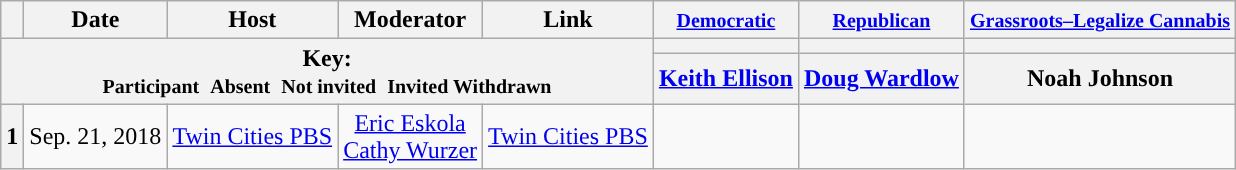<table class="wikitable" style="text-align:center;">
<tr>
<th scope="col"></th>
<th scope="col">Date</th>
<th scope="col">Host</th>
<th scope="col">Moderator</th>
<th scope="col">Link</th>
<th scope="col"><small><a href='#'>Democratic</a></small></th>
<th scope="col"><small><a href='#'>Republican</a></small></th>
<th scope="col"><small><a href='#'>Grassroots–Legalize Cannabis</a></small></th>
</tr>
<tr>
<th colspan="5" rowspan="2">Key:<br> <small>Participant </small>  <small>Absent </small>  <small>Not invited </small>  <small>Invited  Withdrawn</small></th>
<th scope="col" style="background:"></th>
<th scope="col" style="background:"></th>
<th scope="col" style="background:"></th>
</tr>
<tr>
<th scope="col"><a href='#'>Keith Ellison</a></th>
<th scope="col"><a href='#'>Doug Wardlow</a></th>
<th scope="col">Noah Johnson</th>
</tr>
<tr>
<th>1</th>
<td style="white-space:nowrap;">Sep. 21, 2018</td>
<td style="white-space:nowrap;"><a href='#'>Twin Cities PBS</a></td>
<td style="white-space:nowrap;"><a href='#'>Eric Eskola</a><br><a href='#'>Cathy Wurzer</a></td>
<td style="white-space:nowrap;"><a href='#'>Twin Cities PBS</a></td>
<td></td>
<td></td>
<td></td>
</tr>
</table>
